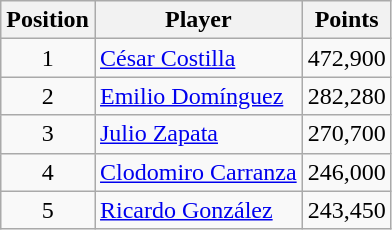<table class=wikitable>
<tr>
<th>Position</th>
<th>Player</th>
<th>Points</th>
</tr>
<tr>
<td align=center>1</td>
<td> <a href='#'>César Costilla</a></td>
<td align=center>472,900</td>
</tr>
<tr>
<td align=center>2</td>
<td> <a href='#'>Emilio Domínguez</a></td>
<td align=center>282,280</td>
</tr>
<tr>
<td align=center>3</td>
<td> <a href='#'>Julio Zapata</a></td>
<td align=center>270,700</td>
</tr>
<tr>
<td align=center>4</td>
<td> <a href='#'>Clodomiro Carranza</a></td>
<td align=center>246,000</td>
</tr>
<tr>
<td align=center>5</td>
<td> <a href='#'>Ricardo González</a></td>
<td align=center>243,450</td>
</tr>
</table>
